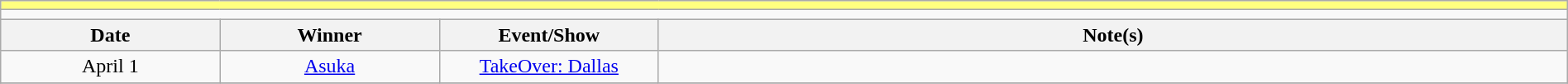<table class="wikitable" style="text-align:center; width:100%;">
<tr style="background:#FFFF80;">
<td colspan="5"></td>
</tr>
<tr>
<td colspan="5"><strong></strong></td>
</tr>
<tr>
<th width=14%>Date</th>
<th width=14%>Winner</th>
<th width=14%>Event/Show</th>
<th width=58%>Note(s)</th>
</tr>
<tr>
<td>April 1</td>
<td><a href='#'>Asuka</a></td>
<td><a href='#'>TakeOver: Dallas</a></td>
<td></td>
</tr>
<tr>
</tr>
</table>
